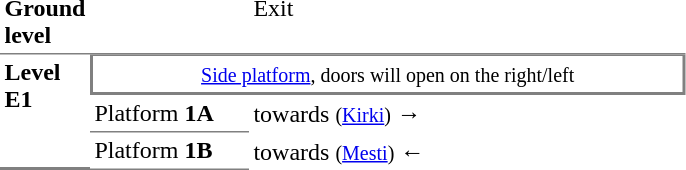<table table border=0 cellspacing=0 cellpadding=3>
<tr>
<td style="border-bottom:solid 1px gray;" width=50 valign=top><strong>Ground level</strong></td>
<td style="border-bottom:solid 1px gray;" width=100 valign=top></td>
<td style="border-bottom:solid 1px gray;" width=285 valign=top>Exit</td>
</tr>
<tr>
<td style="border-bottom:solid 2px gray;" rowspan=3 valign=top><strong>Level<br>Ε1</strong></td>
<td style="border-top:solid 1px gray;border-right:solid 2px gray;border-left:solid 2px gray;border-bottom:solid 2px gray;text-align:center;" colspan=2><small><a href='#'>Side platform</a>, doors will open on the right/left</small></td>
</tr>
<tr>
<td style="border-bottom:solid 1px gray;">Platform <span><strong>1Α</strong></span></td>
<td> towards  <small>(<a href='#'>Kirki</a>)</small> →</td>
</tr>
<tr>
<td style="border-bottom:solid 1px gray;">Platform <span><strong>1Β</strong></span></td>
<td> towards  <small>(<a href='#'>Mesti</a>)</small> ←</td>
</tr>
</table>
